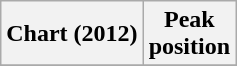<table class="wikitable plainrowheaders" style="text-align:center">
<tr>
<th scope="col">Chart (2012)</th>
<th scope="col">Peak<br>position</th>
</tr>
<tr>
</tr>
</table>
